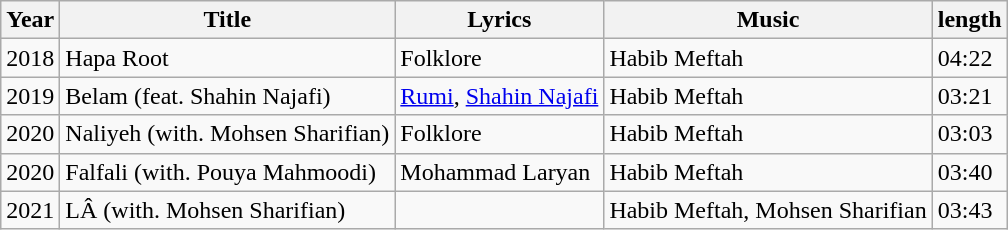<table class="wikitable">
<tr>
<th>Year</th>
<th>Title</th>
<th>Lyrics</th>
<th>Music</th>
<th>length</th>
</tr>
<tr>
<td>2018</td>
<td>Hapa Root</td>
<td>Folklore</td>
<td>Habib Meftah</td>
<td>04:22</td>
</tr>
<tr>
<td>2019</td>
<td>Belam (feat. Shahin Najafi)</td>
<td><a href='#'>Rumi</a>, <a href='#'>Shahin Najafi</a></td>
<td>Habib Meftah</td>
<td>03:21</td>
</tr>
<tr>
<td>2020</td>
<td>Naliyeh (with. Mohsen Sharifian)</td>
<td>Folklore</td>
<td>Habib Meftah</td>
<td>03:03</td>
</tr>
<tr>
<td>2020</td>
<td>Falfali (with. Pouya Mahmoodi)</td>
<td>Mohammad Laryan</td>
<td>Habib Meftah</td>
<td>03:40</td>
</tr>
<tr>
<td>2021</td>
<td>LÂ (with. Mohsen Sharifian)</td>
<td></td>
<td>Habib Meftah, Mohsen Sharifian</td>
<td>03:43</td>
</tr>
</table>
